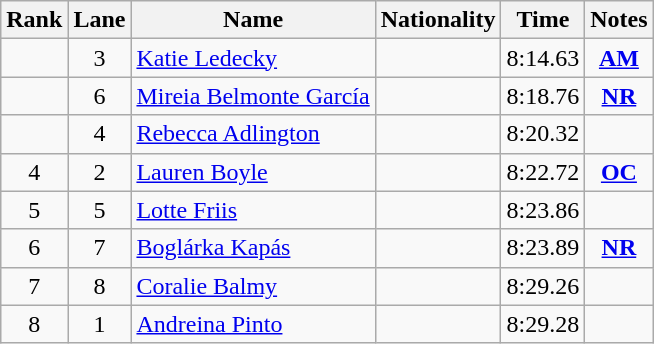<table class="wikitable sortable" style="text-align:center">
<tr>
<th>Rank</th>
<th>Lane</th>
<th>Name</th>
<th>Nationality</th>
<th>Time</th>
<th>Notes</th>
</tr>
<tr>
<td></td>
<td>3</td>
<td align=left><a href='#'>Katie Ledecky</a></td>
<td align=left></td>
<td>8:14.63</td>
<td><strong><a href='#'>AM</a></strong></td>
</tr>
<tr>
<td></td>
<td>6</td>
<td align=left><a href='#'>Mireia Belmonte García</a></td>
<td align=left></td>
<td>8:18.76</td>
<td><strong><a href='#'>NR</a></strong></td>
</tr>
<tr>
<td></td>
<td>4</td>
<td align=left><a href='#'>Rebecca Adlington</a></td>
<td align=left></td>
<td>8:20.32</td>
<td></td>
</tr>
<tr>
<td>4</td>
<td>2</td>
<td align=left><a href='#'>Lauren Boyle</a></td>
<td align=left></td>
<td>8:22.72</td>
<td><strong><a href='#'>OC</a></strong></td>
</tr>
<tr>
<td>5</td>
<td>5</td>
<td align=left><a href='#'>Lotte Friis</a></td>
<td align=left></td>
<td>8:23.86</td>
<td></td>
</tr>
<tr>
<td>6</td>
<td>7</td>
<td align=left><a href='#'>Boglárka Kapás</a></td>
<td align=left></td>
<td>8:23.89</td>
<td><strong><a href='#'>NR</a></strong></td>
</tr>
<tr>
<td>7</td>
<td>8</td>
<td align=left><a href='#'>Coralie Balmy</a></td>
<td align=left></td>
<td>8:29.26</td>
<td></td>
</tr>
<tr>
<td>8</td>
<td>1</td>
<td align=left><a href='#'>Andreina Pinto</a></td>
<td align=left></td>
<td>8:29.28</td>
<td></td>
</tr>
</table>
